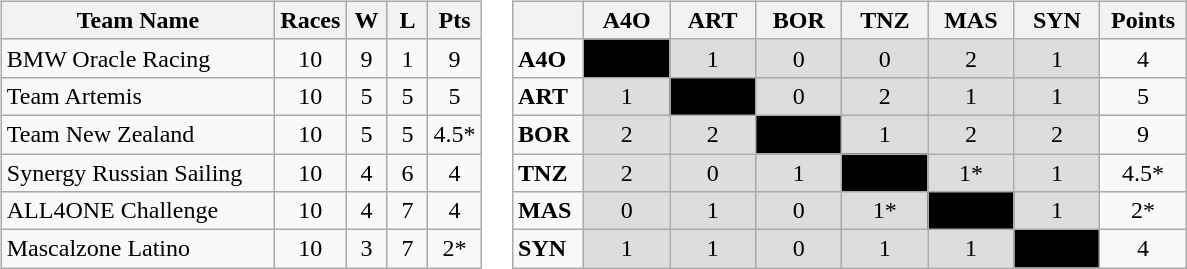<table>
<tr>
<td><br><table class="wikitable" style="text-align:center;">
<tr>
<th width=175>Team Name</th>
<th width=20 abbr="Raced">Races</th>
<th width=20 abbr="Won">W</th>
<th width=20 abbr="Lost">L</th>
<th width=20 abbr="Points">Pts</th>
</tr>
<tr>
<td style="text-align:left;"> BMW Oracle Racing</td>
<td>10</td>
<td>9</td>
<td>1</td>
<td>9</td>
</tr>
<tr>
<td style="text-align:left;"> Team Artemis</td>
<td>10</td>
<td>5</td>
<td>5</td>
<td>5</td>
</tr>
<tr>
<td style="text-align:left;"> Team New Zealand</td>
<td>10</td>
<td>5</td>
<td>5</td>
<td>4.5*</td>
</tr>
<tr>
<td style="text-align:left;"> Synergy Russian Sailing</td>
<td>10</td>
<td>4</td>
<td>6</td>
<td>4</td>
</tr>
<tr>
<td style="text-align:left;"> ALL4ONE Challenge</td>
<td>10</td>
<td>4</td>
<td>7</td>
<td>4</td>
</tr>
<tr>
<td style="text-align:left;"> Mascalzone Latino</td>
<td>10</td>
<td>3</td>
<td>7</td>
<td>2*</td>
</tr>
</table>
</td>
<td><br><table class="wikitable" border="1" style="text-align:center;">
<tr>
<th width=40></th>
<th width=50>A4O</th>
<th width=50>ART</th>
<th width=50>BOR</th>
<th width=50>TNZ</th>
<th width=50>MAS</th>
<th width=50>SYN</th>
<th width=50>Points</th>
</tr>
<tr>
<td style="text-align:left;"><strong>A4O</strong></td>
<td style="background: #000000;"></td>
<td style="background: #dddddd;">1</td>
<td style="background: #dddddd;">0</td>
<td style="background: #dddddd;">0</td>
<td style="background: #dddddd;">2</td>
<td style="background: #dddddd;">1</td>
<td>4</td>
</tr>
<tr>
<td style="text-align:left;"><strong>ART</strong></td>
<td style="background: #dddddd;">1</td>
<td style="background: #000000;"></td>
<td style="background: #dddddd;">0</td>
<td style="background: #dddddd;">2</td>
<td style="background: #dddddd;">1</td>
<td style="background: #dddddd;">1</td>
<td>5</td>
</tr>
<tr>
<td style="text-align:left;"><strong>BOR</strong></td>
<td style="background: #dddddd;">2</td>
<td style="background: #dddddd;">2</td>
<td style="background: #000000;"></td>
<td style="background: #dddddd;">1</td>
<td style="background: #dddddd;">2</td>
<td style="background: #dddddd;">2</td>
<td>9</td>
</tr>
<tr>
<td style="text-align:left;"><strong>TNZ</strong></td>
<td style="background: #dddddd;">2</td>
<td style="background: #dddddd;">0</td>
<td style="background: #dddddd;">1</td>
<td style="background: #000000;"></td>
<td style="background: #dddddd;">1*</td>
<td style="background: #dddddd;">1</td>
<td>4.5*</td>
</tr>
<tr>
<td style="text-align:left;"><strong>MAS</strong></td>
<td style="background: #dddddd;">0</td>
<td style="background: #dddddd;">1</td>
<td style="background: #dddddd;">0</td>
<td style="background: #dddddd;">1*</td>
<td style="background: #000000;"></td>
<td style="background: #dddddd;">1</td>
<td>2*</td>
</tr>
<tr>
<td style="text-align:left;"><strong>SYN</strong></td>
<td style="background: #dddddd;">1</td>
<td style="background: #dddddd;">1</td>
<td style="background: #dddddd;">0</td>
<td style="background: #dddddd;">1</td>
<td style="background: #dddddd;">1</td>
<td style="background: #000000;"></td>
<td>4</td>
</tr>
</table>
</td>
</tr>
</table>
